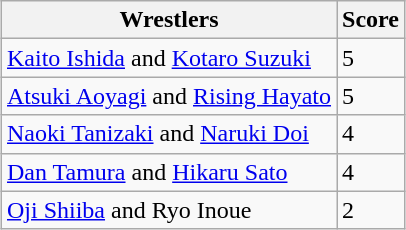<table class="wikitable" style="margin: 1em auto 1em auto">
<tr>
<th>Wrestlers</th>
<th>Score</th>
</tr>
<tr>
<td><a href='#'>Kaito Ishida</a> and <a href='#'>Kotaro Suzuki</a></td>
<td>5</td>
</tr>
<tr>
<td><a href='#'>Atsuki Aoyagi</a> and <a href='#'>Rising Hayato</a></td>
<td>5</td>
</tr>
<tr>
<td><a href='#'>Naoki Tanizaki</a> and <a href='#'>Naruki Doi</a></td>
<td>4</td>
</tr>
<tr>
<td><a href='#'>Dan Tamura</a> and <a href='#'>Hikaru Sato</a></td>
<td>4</td>
</tr>
<tr>
<td><a href='#'>Oji Shiiba</a> and Ryo Inoue</td>
<td>2</td>
</tr>
</table>
